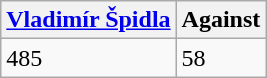<table class="wikitable">
<tr>
<th><a href='#'>Vladimír Špidla</a></th>
<th>Against</th>
</tr>
<tr>
<td>485</td>
<td>58</td>
</tr>
</table>
